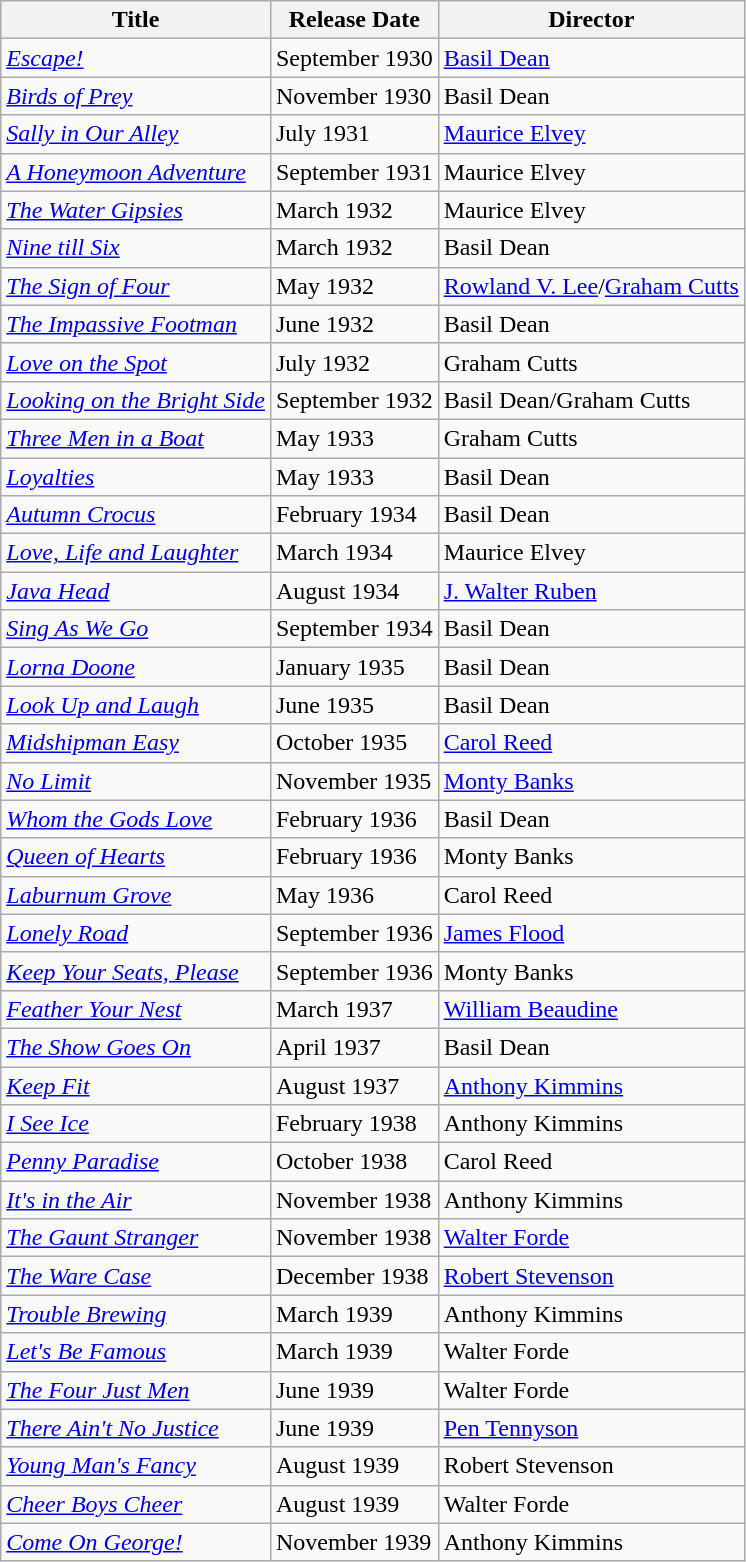<table class="wikitable sortable">
<tr>
<th>Title</th>
<th>Release Date</th>
<th>Director</th>
</tr>
<tr>
<td><em><a href='#'>Escape!</a></em></td>
<td>September 1930</td>
<td><a href='#'>Basil Dean</a></td>
</tr>
<tr>
<td><em><a href='#'>Birds of Prey</a></em></td>
<td>November 1930</td>
<td>Basil Dean</td>
</tr>
<tr>
<td><em><a href='#'>Sally in Our Alley</a></em></td>
<td>July 1931</td>
<td><a href='#'>Maurice Elvey</a></td>
</tr>
<tr>
<td><em><a href='#'>A Honeymoon Adventure</a></em></td>
<td>September 1931</td>
<td>Maurice Elvey</td>
</tr>
<tr>
<td><em><a href='#'>The Water Gipsies</a></em></td>
<td>March 1932</td>
<td>Maurice Elvey</td>
</tr>
<tr>
<td><em><a href='#'>Nine till Six</a></em></td>
<td>March 1932</td>
<td>Basil Dean</td>
</tr>
<tr>
<td><em><a href='#'>The Sign of Four</a></em></td>
<td>May 1932</td>
<td><a href='#'>Rowland V. Lee</a>/<a href='#'>Graham Cutts</a></td>
</tr>
<tr>
<td><em><a href='#'>The Impassive Footman</a></em></td>
<td>June 1932</td>
<td>Basil Dean</td>
</tr>
<tr>
<td><em><a href='#'>Love on the Spot</a></em></td>
<td>July 1932</td>
<td>Graham Cutts</td>
</tr>
<tr>
<td><em><a href='#'>Looking on the Bright Side</a></em></td>
<td>September 1932</td>
<td>Basil Dean/Graham Cutts</td>
</tr>
<tr>
<td><em><a href='#'>Three Men in a Boat</a></em></td>
<td>May 1933</td>
<td>Graham Cutts</td>
</tr>
<tr>
<td><em><a href='#'>Loyalties</a></em></td>
<td>May 1933</td>
<td>Basil Dean</td>
</tr>
<tr>
<td><em><a href='#'>Autumn Crocus</a></em></td>
<td>February 1934</td>
<td>Basil Dean</td>
</tr>
<tr>
<td><em><a href='#'>Love, Life and Laughter</a></em></td>
<td>March 1934</td>
<td>Maurice Elvey</td>
</tr>
<tr>
<td><em><a href='#'>Java Head</a></em></td>
<td>August 1934</td>
<td><a href='#'>J. Walter Ruben</a></td>
</tr>
<tr>
<td><em><a href='#'>Sing As We Go</a></em></td>
<td>September 1934</td>
<td>Basil Dean</td>
</tr>
<tr>
<td><em><a href='#'>Lorna Doone</a></em></td>
<td>January 1935</td>
<td>Basil Dean</td>
</tr>
<tr>
<td><em><a href='#'>Look Up and Laugh</a></em></td>
<td>June 1935</td>
<td>Basil Dean</td>
</tr>
<tr>
<td><em><a href='#'>Midshipman Easy</a></em></td>
<td>October 1935</td>
<td><a href='#'>Carol Reed</a></td>
</tr>
<tr>
<td><em><a href='#'>No Limit</a></em></td>
<td>November 1935</td>
<td><a href='#'>Monty Banks</a></td>
</tr>
<tr>
<td><em><a href='#'>Whom the Gods Love</a></em></td>
<td>February 1936</td>
<td>Basil Dean</td>
</tr>
<tr>
<td><em><a href='#'>Queen of Hearts</a></em></td>
<td>February 1936</td>
<td>Monty Banks</td>
</tr>
<tr>
<td><em><a href='#'>Laburnum Grove</a></em></td>
<td>May 1936</td>
<td>Carol Reed</td>
</tr>
<tr>
<td><em><a href='#'>Lonely Road</a></em></td>
<td>September 1936</td>
<td><a href='#'>James Flood</a></td>
</tr>
<tr>
<td><em><a href='#'>Keep Your Seats, Please</a></em></td>
<td>September 1936</td>
<td>Monty Banks</td>
</tr>
<tr>
<td><em><a href='#'>Feather Your Nest</a></em></td>
<td>March 1937</td>
<td><a href='#'>William Beaudine</a></td>
</tr>
<tr>
<td><em><a href='#'>The Show Goes On</a></em></td>
<td>April 1937</td>
<td>Basil Dean</td>
</tr>
<tr>
<td><em><a href='#'>Keep Fit</a></em></td>
<td>August 1937</td>
<td><a href='#'>Anthony Kimmins</a></td>
</tr>
<tr>
<td><em><a href='#'>I See Ice</a></em></td>
<td>February 1938</td>
<td>Anthony Kimmins</td>
</tr>
<tr>
<td><em><a href='#'>Penny Paradise</a></em></td>
<td>October 1938</td>
<td>Carol Reed</td>
</tr>
<tr>
<td><em><a href='#'>It's in the Air</a></em></td>
<td>November 1938</td>
<td>Anthony Kimmins</td>
</tr>
<tr>
<td><em><a href='#'>The Gaunt Stranger</a></em></td>
<td>November 1938</td>
<td><a href='#'>Walter Forde</a></td>
</tr>
<tr>
<td><em><a href='#'>The Ware Case</a></em></td>
<td>December 1938</td>
<td><a href='#'>Robert Stevenson</a></td>
</tr>
<tr>
<td><em><a href='#'>Trouble Brewing</a></em></td>
<td>March 1939</td>
<td>Anthony Kimmins</td>
</tr>
<tr>
<td><em><a href='#'>Let's Be Famous</a></em></td>
<td>March 1939</td>
<td>Walter Forde</td>
</tr>
<tr>
<td><em><a href='#'>The Four Just Men</a></em></td>
<td>June 1939</td>
<td>Walter Forde</td>
</tr>
<tr>
<td><em><a href='#'>There Ain't No Justice</a></em></td>
<td>June 1939</td>
<td><a href='#'>Pen Tennyson</a></td>
</tr>
<tr>
<td><em><a href='#'>Young Man's Fancy</a></em></td>
<td>August 1939</td>
<td>Robert Stevenson</td>
</tr>
<tr>
<td><em><a href='#'>Cheer Boys Cheer</a></em></td>
<td>August 1939</td>
<td>Walter Forde</td>
</tr>
<tr>
<td><em><a href='#'>Come On George!</a></em></td>
<td>November 1939</td>
<td>Anthony Kimmins</td>
</tr>
</table>
